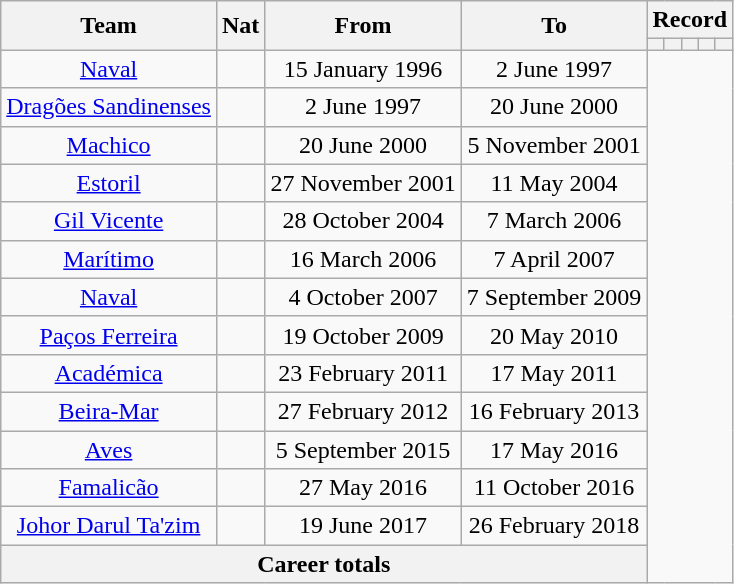<table class="wikitable" style="text-align: center">
<tr>
<th rowspan=2>Team</th>
<th rowspan=2>Nat</th>
<th rowspan=2>From</th>
<th rowspan=2>To</th>
<th colspan=8>Record</th>
</tr>
<tr>
<th></th>
<th></th>
<th></th>
<th></th>
<th></th>
</tr>
<tr>
<td><a href='#'>Naval</a></td>
<td></td>
<td>15 January 1996</td>
<td>2 June 1997<br></td>
</tr>
<tr>
<td><a href='#'>Dragões Sandinenses</a></td>
<td></td>
<td>2 June 1997</td>
<td>20 June 2000<br></td>
</tr>
<tr>
<td><a href='#'>Machico</a></td>
<td></td>
<td>20 June 2000</td>
<td>5 November 2001<br></td>
</tr>
<tr>
<td><a href='#'>Estoril</a></td>
<td></td>
<td>27 November 2001</td>
<td>11 May 2004<br></td>
</tr>
<tr>
<td><a href='#'>Gil Vicente</a></td>
<td></td>
<td>28 October 2004</td>
<td>7 March 2006<br></td>
</tr>
<tr>
<td><a href='#'>Marítimo</a></td>
<td></td>
<td>16 March 2006</td>
<td>7 April 2007<br></td>
</tr>
<tr>
<td><a href='#'>Naval</a></td>
<td></td>
<td>4 October 2007</td>
<td>7 September 2009<br></td>
</tr>
<tr>
<td><a href='#'>Paços Ferreira</a></td>
<td></td>
<td>19 October 2009</td>
<td>20 May 2010<br></td>
</tr>
<tr>
<td><a href='#'>Académica</a></td>
<td></td>
<td>23 February 2011</td>
<td>17 May 2011<br></td>
</tr>
<tr>
<td><a href='#'>Beira-Mar</a></td>
<td></td>
<td>27 February 2012</td>
<td>16 February 2013<br></td>
</tr>
<tr>
<td><a href='#'>Aves</a></td>
<td></td>
<td>5 September 2015</td>
<td>17 May 2016<br></td>
</tr>
<tr>
<td><a href='#'>Famalicão</a></td>
<td></td>
<td>27 May 2016</td>
<td>11 October 2016<br></td>
</tr>
<tr>
<td><a href='#'>Johor Darul Ta'zim</a></td>
<td></td>
<td>19 June 2017</td>
<td>26 February 2018<br></td>
</tr>
<tr>
<th colspan=4>Career totals<br></th>
</tr>
</table>
